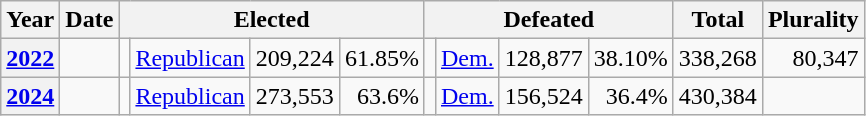<table class=wikitable>
<tr>
<th>Year</th>
<th>Date</th>
<th ! colspan="4">Elected</th>
<th ! colspan="4">Defeated</th>
<th>Total</th>
<th>Plurality</th>
</tr>
<tr>
<th valign="top"><a href='#'>2022</a></th>
<td valign="top"></td>
<td valign="top"></td>
<td valign="top" ><a href='#'>Republican</a></td>
<td valign="top" align="right">209,224</td>
<td valign="top" align="right">61.85%</td>
<td valign="top"></td>
<td valign="top" ><a href='#'>Dem.</a></td>
<td valign="top" align="right">128,877</td>
<td valign="top" align="right">38.10%</td>
<td valign="top" align="right">338,268</td>
<td valign="top" align="right">80,347</td>
</tr>
<tr>
<th valign="top"><a href='#'>2024</a></th>
<td valign ="top"></td>
<td valign="top"></td>
<td valign="top" ><a href='#'>Republican</a></td>
<td valign="top" align="right">273,553</td>
<td valign="top" align="right">63.6%</td>
<td valign="top"></td>
<td valign="top" ><a href='#'>Dem.</a></td>
<td valign="top" align="right">156,524</td>
<td valign="top" align="right">36.4%</td>
<td valign="top" align="right">430,384</td>
<td></td>
</tr>
</table>
